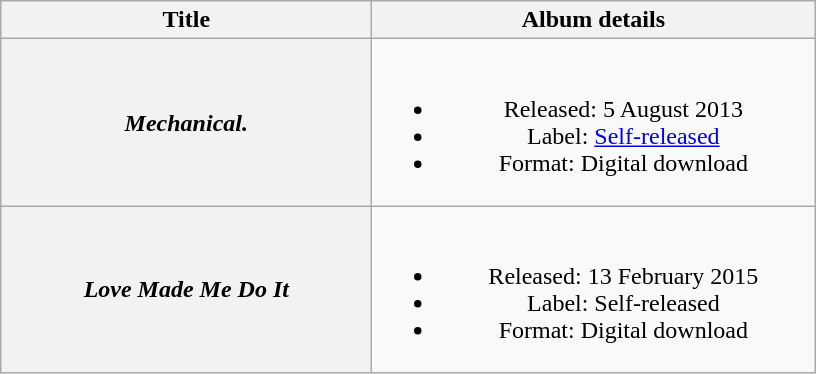<table class="wikitable plainrowheaders" style="text-align:center;">
<tr>
<th scope="col" style="width:15em;">Title</th>
<th scope="col" style="width:18em;">Album details</th>
</tr>
<tr>
<th scope="row"><strong><em>Mechanical.</em></strong></th>
<td><br><ul><li>Released: 5 August 2013</li><li>Label: <a href='#'>Self-released</a></li><li>Format: Digital download</li></ul></td>
</tr>
<tr>
<th scope="row"><strong><em>Love Made Me Do It</em></strong></th>
<td><br><ul><li>Released: 13 February 2015</li><li>Label: Self-released</li><li>Format: Digital download</li></ul></td>
</tr>
</table>
